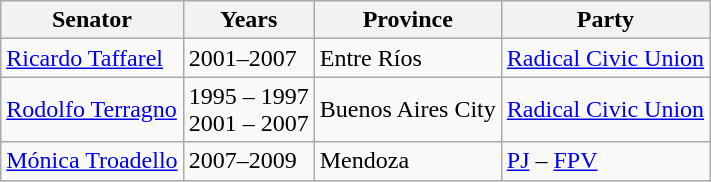<table class=wikitable>
<tr>
<th>Senator</th>
<th>Years</th>
<th>Province</th>
<th>Party</th>
</tr>
<tr>
<td><a href='#'>Ricardo Taffarel</a></td>
<td>2001–2007</td>
<td>Entre Ríos</td>
<td><a href='#'>Radical Civic Union</a></td>
</tr>
<tr>
<td><a href='#'>Rodolfo Terragno</a></td>
<td>1995 – 1997<br>2001 – 2007</td>
<td>Buenos Aires City</td>
<td><a href='#'>Radical Civic Union</a></td>
</tr>
<tr>
<td><a href='#'>Mónica Troadello</a></td>
<td>2007–2009</td>
<td>Mendoza</td>
<td><a href='#'>PJ</a> – <a href='#'>FPV</a></td>
</tr>
</table>
